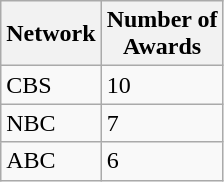<table class="wikitable">
<tr>
<th>Network</th>
<th>Number of<br>Awards</th>
</tr>
<tr>
<td>CBS</td>
<td>10</td>
</tr>
<tr>
<td>NBC</td>
<td>7</td>
</tr>
<tr>
<td>ABC</td>
<td>6</td>
</tr>
</table>
